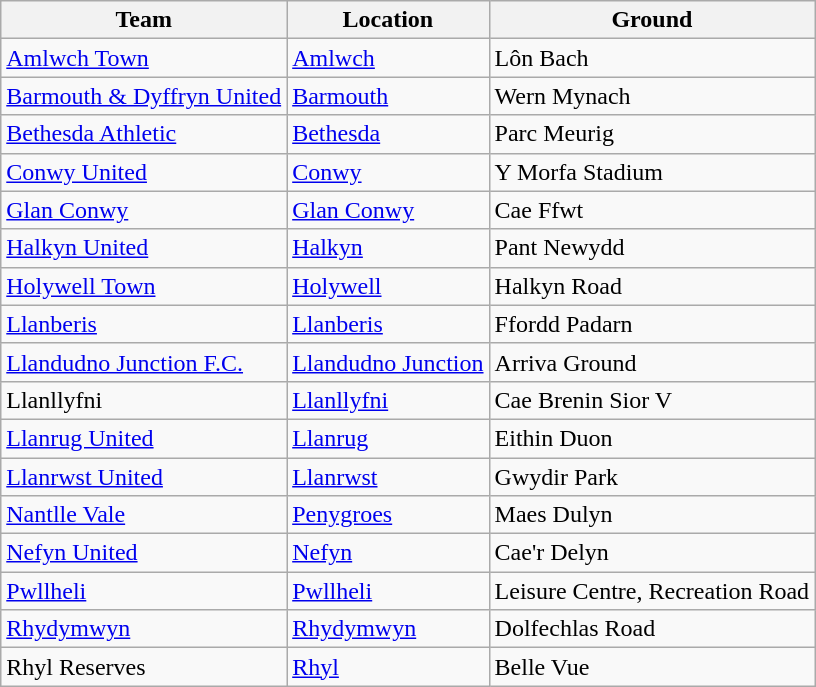<table class="wikitable sortable">
<tr>
<th>Team</th>
<th>Location</th>
<th>Ground</th>
</tr>
<tr>
<td><a href='#'>Amlwch Town</a></td>
<td><a href='#'>Amlwch</a></td>
<td>Lôn Bach</td>
</tr>
<tr>
<td><a href='#'>Barmouth & Dyffryn United</a></td>
<td><a href='#'>Barmouth</a></td>
<td>Wern Mynach</td>
</tr>
<tr>
<td><a href='#'>Bethesda Athletic</a></td>
<td><a href='#'>Bethesda</a></td>
<td>Parc Meurig</td>
</tr>
<tr>
<td><a href='#'>Conwy United</a></td>
<td><a href='#'>Conwy</a></td>
<td>Y Morfa Stadium</td>
</tr>
<tr>
<td><a href='#'>Glan Conwy</a></td>
<td><a href='#'>Glan Conwy</a></td>
<td>Cae Ffwt</td>
</tr>
<tr>
<td><a href='#'>Halkyn United</a></td>
<td><a href='#'>Halkyn</a></td>
<td>Pant Newydd</td>
</tr>
<tr>
<td><a href='#'>Holywell Town</a></td>
<td><a href='#'>Holywell</a></td>
<td>Halkyn Road</td>
</tr>
<tr>
<td><a href='#'>Llanberis</a></td>
<td><a href='#'>Llanberis</a></td>
<td>Ffordd Padarn</td>
</tr>
<tr>
<td><a href='#'>Llandudno Junction F.C.</a></td>
<td><a href='#'>Llandudno Junction</a></td>
<td>Arriva Ground</td>
</tr>
<tr>
<td>Llanllyfni</td>
<td><a href='#'>Llanllyfni</a></td>
<td>Cae Brenin Sior V</td>
</tr>
<tr>
<td><a href='#'>Llanrug United</a></td>
<td><a href='#'>Llanrug</a></td>
<td>Eithin Duon</td>
</tr>
<tr>
<td><a href='#'>Llanrwst United</a></td>
<td><a href='#'>Llanrwst</a></td>
<td>Gwydir Park</td>
</tr>
<tr>
<td><a href='#'>Nantlle Vale</a></td>
<td><a href='#'>Penygroes</a></td>
<td>Maes Dulyn</td>
</tr>
<tr>
<td><a href='#'>Nefyn United</a></td>
<td><a href='#'>Nefyn</a></td>
<td>Cae'r Delyn</td>
</tr>
<tr>
<td><a href='#'>Pwllheli</a></td>
<td><a href='#'>Pwllheli</a></td>
<td>Leisure Centre, Recreation Road</td>
</tr>
<tr>
<td><a href='#'>Rhydymwyn</a></td>
<td><a href='#'>Rhydymwyn</a></td>
<td>Dolfechlas Road</td>
</tr>
<tr>
<td>Rhyl Reserves</td>
<td><a href='#'>Rhyl</a></td>
<td>Belle Vue</td>
</tr>
</table>
